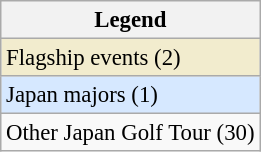<table class="wikitable" style="font-size:95%;">
<tr>
<th>Legend</th>
</tr>
<tr style="background:#f2ecce;">
<td>Flagship events (2)</td>
</tr>
<tr style="background:#D6E8FF;">
<td>Japan majors (1)</td>
</tr>
<tr>
<td>Other Japan Golf Tour (30)</td>
</tr>
</table>
